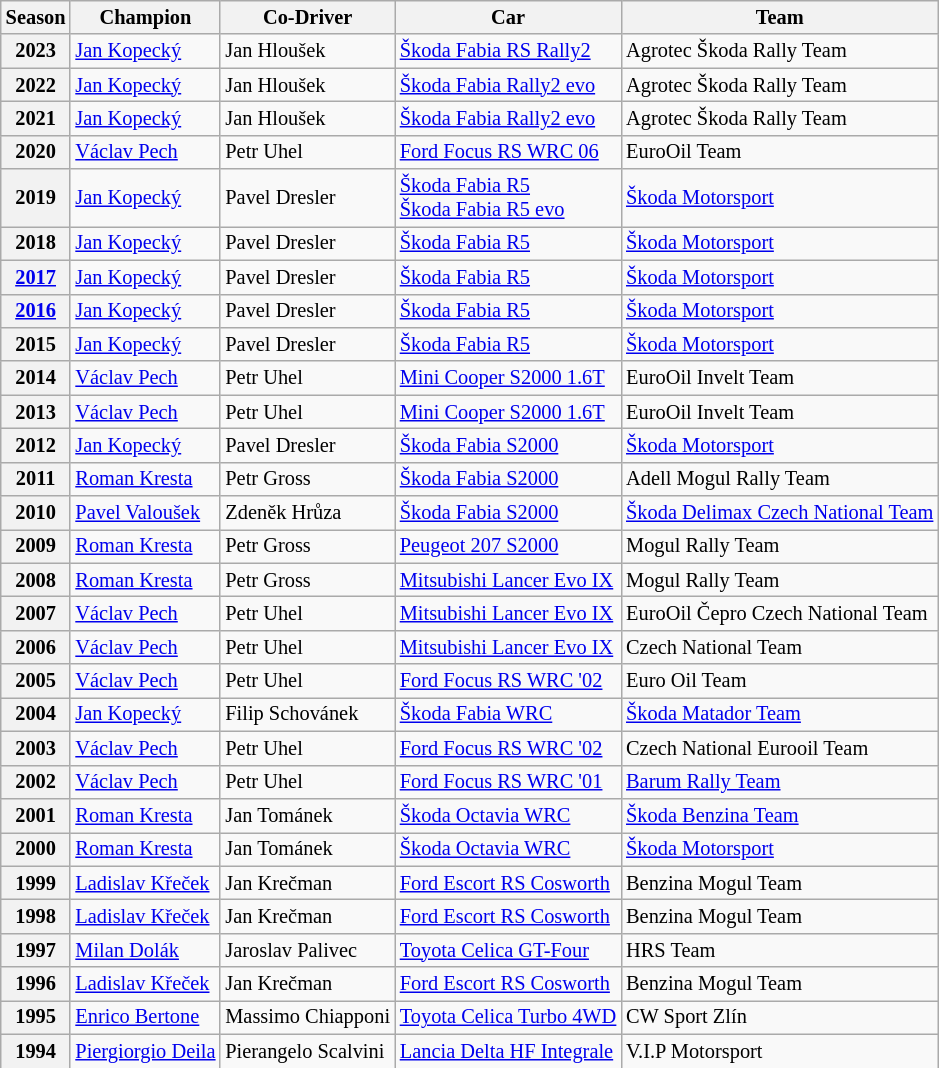<table class="wikitable" style="font-size: 85%">
<tr>
<th>Season</th>
<th>Champion</th>
<th>Co-Driver</th>
<th>Car</th>
<th>Team</th>
</tr>
<tr>
<th>2023</th>
<td> <a href='#'>Jan Kopecký</a></td>
<td> Jan Hloušek</td>
<td><a href='#'>Škoda Fabia RS Rally2</a></td>
<td>Agrotec Škoda Rally Team</td>
</tr>
<tr>
<th>2022</th>
<td> <a href='#'>Jan Kopecký</a></td>
<td> Jan Hloušek</td>
<td><a href='#'>Škoda Fabia Rally2 evo</a></td>
<td>Agrotec Škoda Rally Team</td>
</tr>
<tr>
<th>2021</th>
<td> <a href='#'>Jan Kopecký</a></td>
<td> Jan Hloušek</td>
<td><a href='#'>Škoda Fabia Rally2 evo</a></td>
<td>Agrotec Škoda Rally Team</td>
</tr>
<tr>
<th>2020</th>
<td> <a href='#'>Václav Pech</a></td>
<td> Petr Uhel</td>
<td><a href='#'>Ford Focus RS WRC 06</a></td>
<td>EuroOil Team</td>
</tr>
<tr>
<th>2019</th>
<td> <a href='#'>Jan Kopecký</a></td>
<td> Pavel Dresler</td>
<td><a href='#'>Škoda Fabia R5</a><br><a href='#'>Škoda Fabia R5 evo</a></td>
<td><a href='#'>Škoda Motorsport</a></td>
</tr>
<tr>
<th>2018</th>
<td> <a href='#'>Jan Kopecký</a></td>
<td> Pavel Dresler</td>
<td><a href='#'>Škoda Fabia R5</a></td>
<td><a href='#'>Škoda Motorsport</a></td>
</tr>
<tr>
<th><a href='#'>2017</a></th>
<td> <a href='#'>Jan Kopecký</a></td>
<td> Pavel Dresler</td>
<td><a href='#'>Škoda Fabia R5</a></td>
<td><a href='#'>Škoda Motorsport</a></td>
</tr>
<tr>
<th><a href='#'>2016</a></th>
<td> <a href='#'>Jan Kopecký</a></td>
<td> Pavel Dresler</td>
<td><a href='#'>Škoda Fabia R5</a></td>
<td><a href='#'>Škoda Motorsport</a></td>
</tr>
<tr>
<th>2015</th>
<td> <a href='#'>Jan Kopecký</a></td>
<td> Pavel Dresler</td>
<td><a href='#'>Škoda Fabia R5</a></td>
<td><a href='#'>Škoda Motorsport</a></td>
</tr>
<tr>
<th>2014</th>
<td> <a href='#'>Václav Pech</a></td>
<td> Petr Uhel</td>
<td><a href='#'>Mini Cooper S2000 1.6T</a></td>
<td>EuroOil Invelt Team</td>
</tr>
<tr>
<th>2013</th>
<td> <a href='#'>Václav Pech</a></td>
<td> Petr Uhel</td>
<td><a href='#'>Mini Cooper S2000 1.6T</a></td>
<td>EuroOil Invelt Team</td>
</tr>
<tr>
<th>2012</th>
<td> <a href='#'>Jan Kopecký</a></td>
<td> Pavel Dresler</td>
<td><a href='#'>Škoda Fabia S2000</a></td>
<td><a href='#'>Škoda Motorsport</a></td>
</tr>
<tr>
<th>2011</th>
<td> <a href='#'>Roman Kresta</a></td>
<td> Petr Gross</td>
<td><a href='#'>Škoda Fabia S2000</a></td>
<td>Adell Mogul Rally Team</td>
</tr>
<tr>
<th>2010</th>
<td> <a href='#'>Pavel Valoušek</a></td>
<td> Zdeněk Hrůza</td>
<td><a href='#'>Škoda Fabia S2000</a></td>
<td><a href='#'>Škoda Delimax Czech National Team</a></td>
</tr>
<tr>
<th>2009</th>
<td> <a href='#'>Roman Kresta</a></td>
<td> Petr Gross</td>
<td><a href='#'>Peugeot 207 S2000</a></td>
<td>Mogul Rally Team</td>
</tr>
<tr>
<th>2008</th>
<td> <a href='#'>Roman Kresta</a></td>
<td> Petr Gross</td>
<td><a href='#'>Mitsubishi Lancer Evo IX</a></td>
<td>Mogul Rally Team</td>
</tr>
<tr>
<th>2007</th>
<td> <a href='#'>Václav Pech</a></td>
<td> Petr Uhel</td>
<td><a href='#'>Mitsubishi Lancer Evo IX</a></td>
<td>EuroOil Čepro Czech National Team</td>
</tr>
<tr>
<th>2006</th>
<td> <a href='#'>Václav Pech</a></td>
<td> Petr Uhel</td>
<td><a href='#'>Mitsubishi Lancer Evo IX</a></td>
<td>Czech National Team</td>
</tr>
<tr>
<th>2005</th>
<td> <a href='#'>Václav Pech</a></td>
<td> Petr Uhel</td>
<td><a href='#'>Ford Focus RS WRC '02</a></td>
<td>Euro Oil Team</td>
</tr>
<tr>
<th>2004</th>
<td> <a href='#'>Jan Kopecký</a></td>
<td> Filip Schovánek</td>
<td><a href='#'>Škoda Fabia WRC</a></td>
<td><a href='#'>Škoda Matador Team</a></td>
</tr>
<tr>
<th>2003</th>
<td> <a href='#'>Václav Pech</a></td>
<td> Petr Uhel</td>
<td><a href='#'>Ford Focus RS WRC '02</a></td>
<td>Czech National Eurooil Team</td>
</tr>
<tr>
<th>2002</th>
<td> <a href='#'>Václav Pech</a></td>
<td> Petr Uhel</td>
<td><a href='#'>Ford Focus RS WRC '01</a></td>
<td><a href='#'>Barum Rally Team</a></td>
</tr>
<tr>
<th>2001</th>
<td> <a href='#'>Roman Kresta</a></td>
<td> Jan Tománek</td>
<td><a href='#'>Škoda Octavia WRC</a></td>
<td><a href='#'>Škoda Benzina Team</a></td>
</tr>
<tr>
<th>2000</th>
<td> <a href='#'>Roman Kresta</a></td>
<td> Jan Tománek</td>
<td><a href='#'>Škoda Octavia WRC</a></td>
<td><a href='#'>Škoda Motorsport</a></td>
</tr>
<tr>
<th>1999</th>
<td> <a href='#'>Ladislav Křeček</a></td>
<td> Jan Krečman</td>
<td><a href='#'>Ford Escort RS Cosworth</a></td>
<td>Benzina Mogul Team</td>
</tr>
<tr>
<th>1998</th>
<td> <a href='#'>Ladislav Křeček</a></td>
<td> Jan Krečman</td>
<td><a href='#'>Ford Escort RS Cosworth</a></td>
<td>Benzina Mogul Team</td>
</tr>
<tr>
<th>1997</th>
<td> <a href='#'>Milan Dolák</a></td>
<td> Jaroslav Palivec</td>
<td><a href='#'>Toyota Celica GT-Four</a></td>
<td>HRS Team</td>
</tr>
<tr>
<th>1996</th>
<td> <a href='#'>Ladislav Křeček</a></td>
<td> Jan Krečman</td>
<td><a href='#'>Ford Escort RS Cosworth</a></td>
<td>Benzina Mogul Team</td>
</tr>
<tr>
<th>1995</th>
<td> <a href='#'>Enrico Bertone</a></td>
<td> Massimo Chiapponi</td>
<td><a href='#'>Toyota Celica Turbo 4WD</a></td>
<td>CW Sport Zlín</td>
</tr>
<tr>
<th>1994</th>
<td> <a href='#'>Piergiorgio Deila</a></td>
<td> Pierangelo Scalvini</td>
<td><a href='#'>Lancia Delta HF Integrale</a></td>
<td>V.I.P Motorsport</td>
</tr>
<tr>
</tr>
</table>
